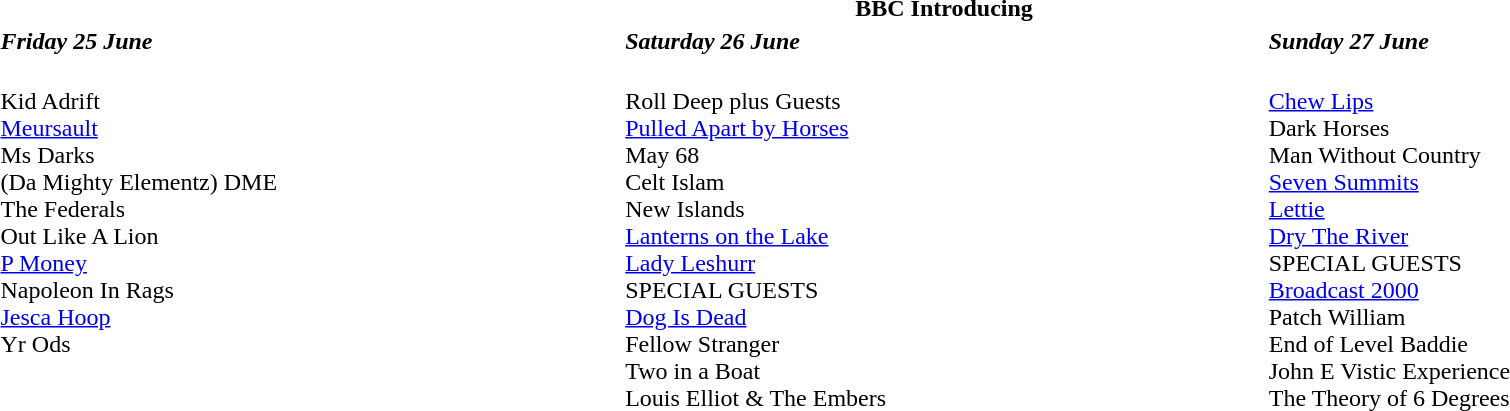<table class="collapsible collapsed" style="width:100%;">
<tr>
<th colspan=3>BBC Introducing</th>
</tr>
<tr>
<td style="width:33%;"><strong><em>Friday 25 June</em></strong></td>
<td style="width:34%;"><strong><em>Saturday 26 June</em></strong></td>
<td style="width:33%;"><strong><em>Sunday 27 June</em></strong></td>
</tr>
<tr valign="top">
<td><br>Kid Adrift<br>
<a href='#'>Meursault</a><br>
Ms Darks<br>
(Da Mighty Elementz) DME<br>
The Federals<br>
Out Like A Lion<br>
<a href='#'>P Money</a><br>
Napoleon In Rags<br>
<a href='#'>Jesca Hoop</a><br>
Yr Ods</td>
<td><br>Roll Deep plus Guests<br>
<a href='#'>Pulled Apart by Horses</a><br>
May 68<br>
Celt Islam<br>
New Islands<br>
<a href='#'>Lanterns on the Lake</a><br>
<a href='#'>Lady Leshurr</a><br>
SPECIAL GUESTS<br>
<a href='#'>Dog Is Dead</a><br>
Fellow Stranger<br>
Two in a Boat<br>
Louis Elliot & The Embers</td>
<td><br><a href='#'>Chew Lips</a><br>
Dark Horses<br>
Man Without Country<br>
<a href='#'>Seven Summits</a><br>
<a href='#'>Lettie</a><br>
<a href='#'>Dry The River</a><br>
SPECIAL GUESTS<br>
<a href='#'>Broadcast 2000</a><br>
Patch William<br>
End of Level Baddie<br>
John E Vistic Experience<br>
The Theory of 6 Degrees</td>
</tr>
</table>
